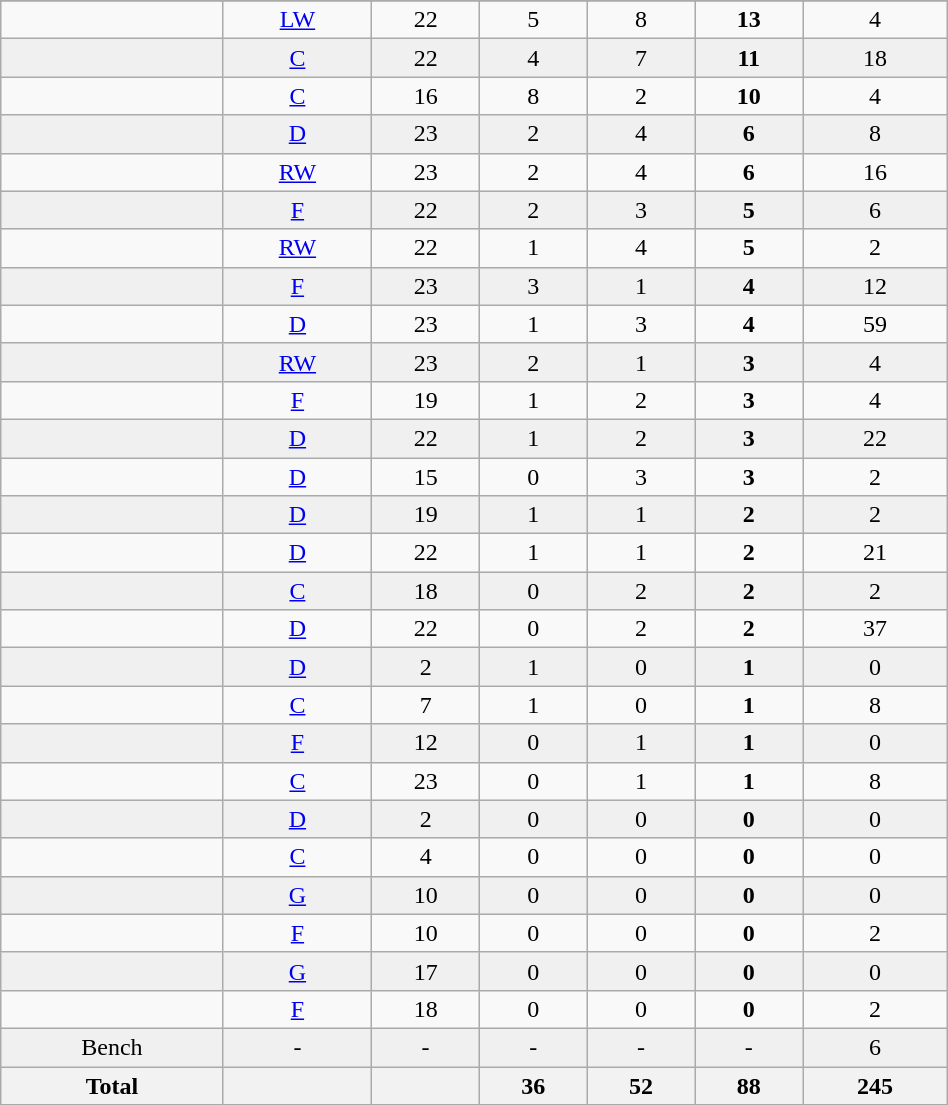<table class="wikitable sortable" width ="50%">
<tr align="center">
</tr>
<tr align="center" bgcolor="">
<td></td>
<td><a href='#'>LW</a></td>
<td>22</td>
<td>5</td>
<td>8</td>
<td><strong>13</strong></td>
<td>4</td>
</tr>
<tr align="center" bgcolor="f0f0f0">
<td></td>
<td><a href='#'>C</a></td>
<td>22</td>
<td>4</td>
<td>7</td>
<td><strong>11</strong></td>
<td>18</td>
</tr>
<tr align="center" bgcolor="">
<td></td>
<td><a href='#'>C</a></td>
<td>16</td>
<td>8</td>
<td>2</td>
<td><strong>10</strong></td>
<td>4</td>
</tr>
<tr align="center" bgcolor="f0f0f0">
<td></td>
<td><a href='#'>D</a></td>
<td>23</td>
<td>2</td>
<td>4</td>
<td><strong>6</strong></td>
<td>8</td>
</tr>
<tr align="center" bgcolor="">
<td></td>
<td><a href='#'>RW</a></td>
<td>23</td>
<td>2</td>
<td>4</td>
<td><strong>6</strong></td>
<td>16</td>
</tr>
<tr align="center" bgcolor="f0f0f0">
<td></td>
<td><a href='#'>F</a></td>
<td>22</td>
<td>2</td>
<td>3</td>
<td><strong>5</strong></td>
<td>6</td>
</tr>
<tr align="center" bgcolor="">
<td></td>
<td><a href='#'>RW</a></td>
<td>22</td>
<td>1</td>
<td>4</td>
<td><strong>5</strong></td>
<td>2</td>
</tr>
<tr align="center" bgcolor="f0f0f0">
<td></td>
<td><a href='#'>F</a></td>
<td>23</td>
<td>3</td>
<td>1</td>
<td><strong>4</strong></td>
<td>12</td>
</tr>
<tr align="center" bgcolor="">
<td></td>
<td><a href='#'>D</a></td>
<td>23</td>
<td>1</td>
<td>3</td>
<td><strong>4</strong></td>
<td>59</td>
</tr>
<tr align="center" bgcolor="f0f0f0">
<td></td>
<td><a href='#'>RW</a></td>
<td>23</td>
<td>2</td>
<td>1</td>
<td><strong>3</strong></td>
<td>4</td>
</tr>
<tr align="center" bgcolor="">
<td></td>
<td><a href='#'>F</a></td>
<td>19</td>
<td>1</td>
<td>2</td>
<td><strong>3</strong></td>
<td>4</td>
</tr>
<tr align="center" bgcolor="f0f0f0">
<td></td>
<td><a href='#'>D</a></td>
<td>22</td>
<td>1</td>
<td>2</td>
<td><strong>3</strong></td>
<td>22</td>
</tr>
<tr align="center" bgcolor="">
<td></td>
<td><a href='#'>D</a></td>
<td>15</td>
<td>0</td>
<td>3</td>
<td><strong>3</strong></td>
<td>2</td>
</tr>
<tr align="center" bgcolor="f0f0f0">
<td></td>
<td><a href='#'>D</a></td>
<td>19</td>
<td>1</td>
<td>1</td>
<td><strong>2</strong></td>
<td>2</td>
</tr>
<tr align="center" bgcolor="">
<td></td>
<td><a href='#'>D</a></td>
<td>22</td>
<td>1</td>
<td>1</td>
<td><strong>2</strong></td>
<td>21</td>
</tr>
<tr align="center" bgcolor="f0f0f0">
<td></td>
<td><a href='#'>C</a></td>
<td>18</td>
<td>0</td>
<td>2</td>
<td><strong>2</strong></td>
<td>2</td>
</tr>
<tr align="center" bgcolor="">
<td></td>
<td><a href='#'>D</a></td>
<td>22</td>
<td>0</td>
<td>2</td>
<td><strong>2</strong></td>
<td>37</td>
</tr>
<tr align="center" bgcolor="f0f0f0">
<td></td>
<td><a href='#'>D</a></td>
<td>2</td>
<td>1</td>
<td>0</td>
<td><strong>1</strong></td>
<td>0</td>
</tr>
<tr align="center" bgcolor="">
<td></td>
<td><a href='#'>C</a></td>
<td>7</td>
<td>1</td>
<td>0</td>
<td><strong>1</strong></td>
<td>8</td>
</tr>
<tr align="center" bgcolor="f0f0f0">
<td></td>
<td><a href='#'>F</a></td>
<td>12</td>
<td>0</td>
<td>1</td>
<td><strong>1</strong></td>
<td>0</td>
</tr>
<tr align="center" bgcolor="">
<td></td>
<td><a href='#'>C</a></td>
<td>23</td>
<td>0</td>
<td>1</td>
<td><strong>1</strong></td>
<td>8</td>
</tr>
<tr align="center" bgcolor="f0f0f0">
<td></td>
<td><a href='#'>D</a></td>
<td>2</td>
<td>0</td>
<td>0</td>
<td><strong>0</strong></td>
<td>0</td>
</tr>
<tr align="center" bgcolor="">
<td></td>
<td><a href='#'>C</a></td>
<td>4</td>
<td>0</td>
<td>0</td>
<td><strong>0</strong></td>
<td>0</td>
</tr>
<tr align="center" bgcolor="f0f0f0">
<td></td>
<td><a href='#'>G</a></td>
<td>10</td>
<td>0</td>
<td>0</td>
<td><strong>0</strong></td>
<td>0</td>
</tr>
<tr align="center" bgcolor="">
<td></td>
<td><a href='#'>F</a></td>
<td>10</td>
<td>0</td>
<td>0</td>
<td><strong>0</strong></td>
<td>2</td>
</tr>
<tr align="center" bgcolor="f0f0f0">
<td></td>
<td><a href='#'>G</a></td>
<td>17</td>
<td>0</td>
<td>0</td>
<td><strong>0</strong></td>
<td>0</td>
</tr>
<tr align="center" bgcolor="">
<td></td>
<td><a href='#'>F</a></td>
<td>18</td>
<td>0</td>
<td>0</td>
<td><strong>0</strong></td>
<td>2</td>
</tr>
<tr align="center" bgcolor="f0f0f0">
<td>Bench</td>
<td>-</td>
<td>-</td>
<td>-</td>
<td>-</td>
<td>-</td>
<td>6</td>
</tr>
<tr>
<th>Total</th>
<th></th>
<th></th>
<th>36</th>
<th>52</th>
<th>88</th>
<th>245</th>
</tr>
</table>
